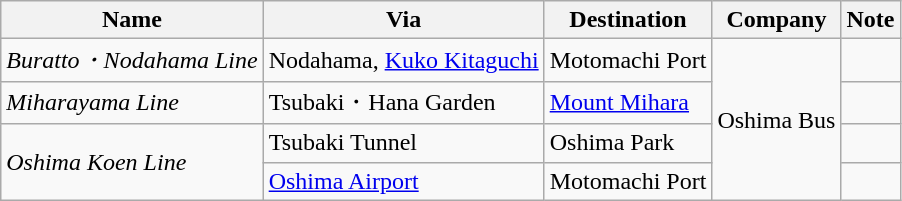<table class="wikitable">
<tr>
<th>Name</th>
<th>Via</th>
<th>Destination</th>
<th>Company</th>
<th>Note</th>
</tr>
<tr>
<td><em>Buratto・Nodahama Line</em></td>
<td>Nodahama, <a href='#'>Kuko Kitaguchi</a></td>
<td>Motomachi Port</td>
<td rowspan="4">Oshima Bus</td>
<td></td>
</tr>
<tr>
<td><em>Miharayama Line</em></td>
<td>Tsubaki・Hana Garden</td>
<td><a href='#'>Mount Mihara</a></td>
<td></td>
</tr>
<tr>
<td rowspan="2"><em>Oshima Koen Line</em></td>
<td>Tsubaki Tunnel</td>
<td>Oshima Park</td>
<td></td>
</tr>
<tr>
<td><a href='#'>Oshima Airport</a></td>
<td>Motomachi Port</td>
<td></td>
</tr>
</table>
